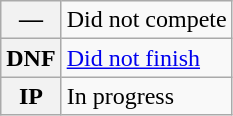<table class="wikitable">
<tr>
<th scope="row">—</th>
<td>Did not compete</td>
</tr>
<tr>
<th scope="row">DNF</th>
<td><a href='#'>Did not finish</a></td>
</tr>
<tr>
<th scope="row">IP</th>
<td>In progress</td>
</tr>
</table>
